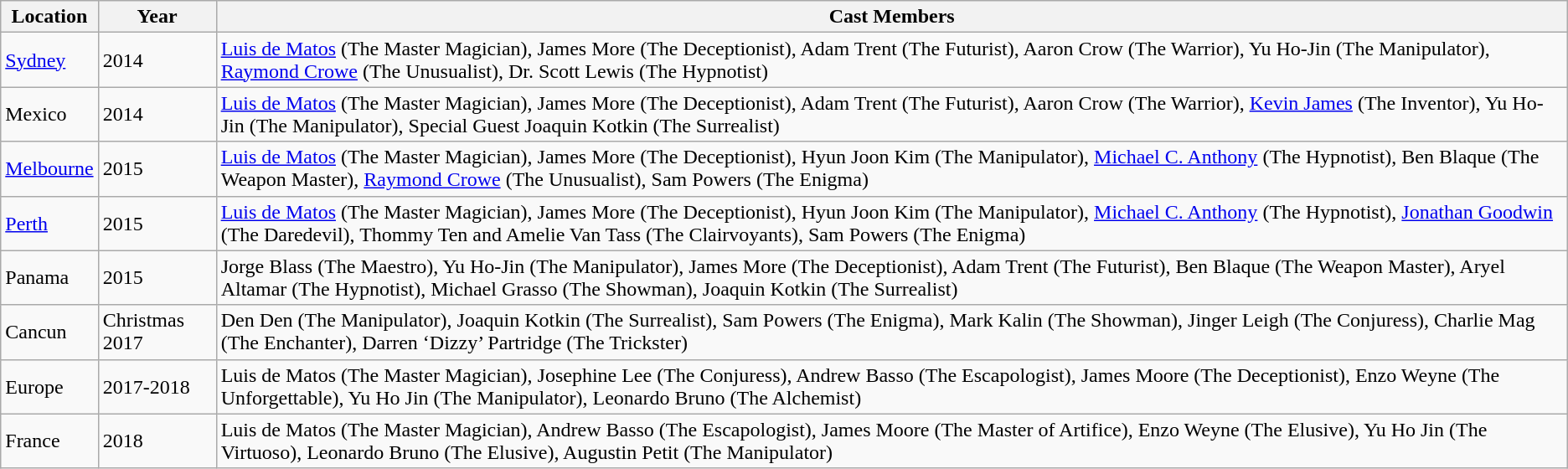<table class="wikitable">
<tr>
<th>Location</th>
<th>Year</th>
<th>Cast Members</th>
</tr>
<tr>
<td><a href='#'>Sydney</a></td>
<td>2014</td>
<td><a href='#'>Luis de Matos</a> (The Master Magician), James More (The Deceptionist), Adam Trent (The Futurist), Aaron Crow (The Warrior), Yu Ho-Jin (The Manipulator), <a href='#'>Raymond Crowe</a> (The Unusualist), Dr. Scott Lewis (The Hypnotist)</td>
</tr>
<tr>
<td>Mexico</td>
<td>2014</td>
<td><a href='#'>Luis de Matos</a> (The Master Magician), James More (The Deceptionist), Adam Trent (The Futurist), Aaron Crow (The Warrior), <a href='#'>Kevin James</a> (The Inventor), Yu Ho-Jin (The Manipulator), Special Guest Joaquin Kotkin (The Surrealist)</td>
</tr>
<tr>
<td><a href='#'>Melbourne</a></td>
<td>2015</td>
<td><a href='#'>Luis de Matos</a> (The Master Magician), James More (The Deceptionist), Hyun Joon Kim (The Manipulator), <a href='#'>Michael C. Anthony</a> (The Hypnotist), Ben Blaque (The Weapon Master), <a href='#'>Raymond Crowe</a> (The Unusualist), Sam Powers (The Enigma)</td>
</tr>
<tr>
<td><a href='#'>Perth</a></td>
<td>2015</td>
<td><a href='#'>Luis de Matos</a> (The Master Magician), James More (The Deceptionist), Hyun Joon Kim (The Manipulator), <a href='#'>Michael C. Anthony</a> (The Hypnotist), <a href='#'>Jonathan Goodwin</a> (The Daredevil), Thommy Ten and Amelie Van Tass (The Clairvoyants), Sam Powers (The Enigma)</td>
</tr>
<tr>
<td>Panama</td>
<td>2015</td>
<td>Jorge Blass (The Maestro), Yu Ho-Jin (The Manipulator), James More (The Deceptionist), Adam Trent (The Futurist), Ben Blaque (The Weapon Master), Aryel Altamar (The Hypnotist), Michael Grasso (The Showman), Joaquin Kotkin (The Surrealist)</td>
</tr>
<tr>
<td>Cancun</td>
<td>Christmas 2017</td>
<td>Den Den (The Manipulator), Joaquin Kotkin (The Surrealist), Sam Powers (The Enigma), Mark Kalin (The Showman), Jinger Leigh (The Conjuress), Charlie Mag (The Enchanter), Darren ‘Dizzy’ Partridge (The Trickster)</td>
</tr>
<tr>
<td>Europe</td>
<td>2017-2018</td>
<td>Luis de Matos (The Master Magician), Josephine Lee (The Conjuress), Andrew Basso (The Escapologist), James Moore (The Deceptionist), Enzo Weyne (The Unforgettable), Yu Ho Jin (The Manipulator), Leonardo Bruno (The Alchemist)</td>
</tr>
<tr>
<td>France</td>
<td>2018</td>
<td>Luis de Matos (The Master Magician), Andrew Basso (The Escapologist), James Moore (The Master of Artifice), Enzo Weyne (The Elusive), Yu Ho Jin (The Virtuoso), Leonardo Bruno (The Elusive), Augustin Petit (The Manipulator)</td>
</tr>
</table>
